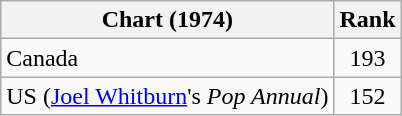<table class="wikitable">
<tr>
<th align="left">Chart (1974)</th>
<th style="text-align:center;">Rank</th>
</tr>
<tr>
<td>Canada</td>
<td style="text-align:center;">193</td>
</tr>
<tr>
<td>US (<a href='#'>Joel Whitburn</a>'s <em>Pop Annual</em>)</td>
<td style="text-align:center;">152</td>
</tr>
</table>
